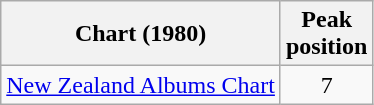<table class="wikitable sortable plainrowheaders" style="text-align:center">
<tr>
<th scope="col">Chart (1980)</th>
<th scope="col">Peak<br> position</th>
</tr>
<tr>
<td><a href='#'>New Zealand Albums Chart</a></td>
<td style="text-align:center;">7</td>
</tr>
</table>
